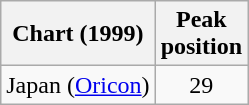<table class="wikitable sortable plainrowheaders">
<tr>
<th scope="col">Chart (1999)</th>
<th scope="col">Peak<br>position</th>
</tr>
<tr>
<td>Japan (<a href='#'>Oricon</a>)</td>
<td style="text-align:center;">29</td>
</tr>
</table>
